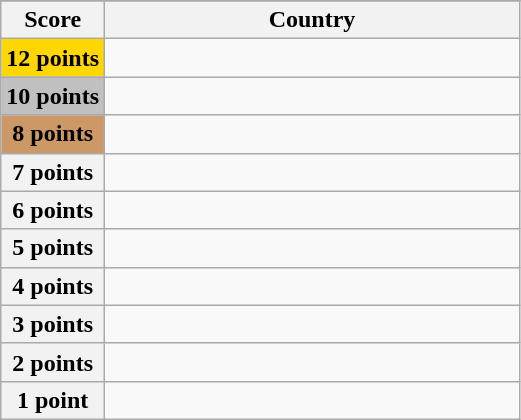<table class="wikitable">
<tr>
</tr>
<tr>
<th scope="col" width="20%">Score</th>
<th scope="col">Country</th>
</tr>
<tr>
<th scope="row" style="background:gold">12 points</th>
<td></td>
</tr>
<tr>
<th scope="row" style="background:silver">10 points</th>
<td></td>
</tr>
<tr>
<th scope="row" style="background:#CC9966">8 points</th>
<td></td>
</tr>
<tr>
<th scope="row">7 points</th>
<td></td>
</tr>
<tr>
<th scope="row">6 points</th>
<td></td>
</tr>
<tr>
<th scope="row">5 points</th>
<td></td>
</tr>
<tr>
<th scope="row">4 points</th>
<td></td>
</tr>
<tr>
<th scope="row">3 points</th>
<td></td>
</tr>
<tr>
<th scope="row">2 points</th>
<td></td>
</tr>
<tr>
<th scope="row">1 point</th>
<td></td>
</tr>
</table>
